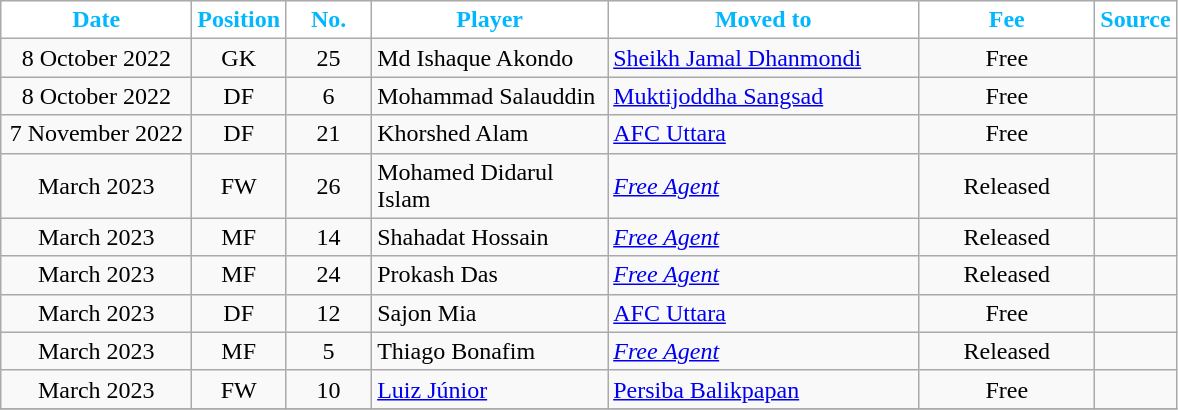<table class="wikitable" style="text-align:center; ">
<tr>
<th style="background:#FFFFFF; color:#03b7ff; width:120px;">Date</th>
<th style="background:#FFFFFF; color:#03b7ff; width:50px;">Position</th>
<th style="background:#FFFFFF; color:#03b7ff; width:50px;">No.</th>
<th style="background:#FFFFFF; color:#03b7ff; width:150px;">Player</th>
<th style="background:#FFFFFF; color:#03b7ff; width:200px;">Moved to</th>
<th style="background:#FFFFFF; color:#03b7ff; width:110px;">Fee</th>
<th style="background:#FFFFFF; color:#03b7ff; width:25px;">Source</th>
</tr>
<tr>
<td>8 October 2022</td>
<td>GK</td>
<td>25</td>
<td align=left>Md Ishaque Akondo</td>
<td align=left><a href='#'>Sheikh Jamal Dhanmondi</a></td>
<td>Free</td>
<td></td>
</tr>
<tr>
<td>8 October 2022</td>
<td>DF</td>
<td>6</td>
<td align=left>Mohammad Salauddin</td>
<td align=left><a href='#'>Muktijoddha Sangsad</a></td>
<td>Free</td>
<td></td>
</tr>
<tr>
<td>7 November 2022</td>
<td>DF</td>
<td>21</td>
<td align=left>Khorshed Alam</td>
<td align=left><a href='#'>AFC Uttara</a></td>
<td>Free</td>
<td></td>
</tr>
<tr>
<td>March 2023</td>
<td>FW</td>
<td>26</td>
<td align=left>Mohamed Didarul Islam</td>
<td align=left><em><a href='#'>Free Agent</a></em></td>
<td>Released</td>
<td></td>
</tr>
<tr>
<td>March 2023</td>
<td>MF</td>
<td>14</td>
<td align=left>Shahadat Hossain</td>
<td align=left><em><a href='#'>Free Agent</a></em></td>
<td>Released</td>
<td></td>
</tr>
<tr>
<td>March 2023</td>
<td>MF</td>
<td>24</td>
<td align=left>Prokash Das</td>
<td align=left><em><a href='#'>Free Agent</a></em></td>
<td>Released</td>
<td></td>
</tr>
<tr>
<td>March 2023</td>
<td>DF</td>
<td>12</td>
<td align=left>Sajon Mia</td>
<td align=left><a href='#'>AFC Uttara</a></td>
<td>Free</td>
<td></td>
</tr>
<tr>
<td>March 2023</td>
<td>MF</td>
<td>5</td>
<td align=left> Thiago Bonafim</td>
<td align=left><em><a href='#'>Free Agent</a></em></td>
<td>Released</td>
<td></td>
</tr>
<tr>
<td>March 2023</td>
<td>FW</td>
<td>10</td>
<td align=left> <a href='#'>Luiz Júnior</a></td>
<td align=left><a href='#'>Persiba Balikpapan</a></td>
<td>Free</td>
<td></td>
</tr>
<tr>
</tr>
</table>
